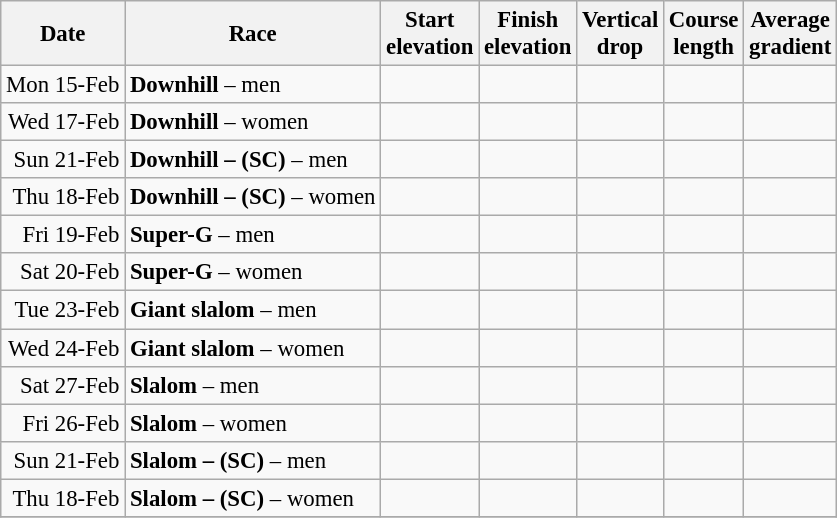<table class="wikitable" style="text-align:left; font-size:95%;">
<tr>
<th>Date</th>
<th>Race</th>
<th>Start<br>elevation</th>
<th>Finish<br>elevation</th>
<th>Vertical<br>drop</th>
<th>Course<br>length</th>
<th>Average<br>gradient</th>
</tr>
<tr>
<td align=right>Mon 15-Feb</td>
<td><strong>Downhill</strong> – men</td>
<td></td>
<td></td>
<td></td>
<td></td>
<td align=center></td>
</tr>
<tr>
<td align=right>Wed 17-Feb</td>
<td><strong>Downhill</strong> – women</td>
<td></td>
<td></td>
<td></td>
<td></td>
<td align=center></td>
</tr>
<tr>
<td align=right>Sun 21-Feb</td>
<td><strong>Downhill – (SC)</strong> – men</td>
<td></td>
<td></td>
<td></td>
<td></td>
<td align=center></td>
</tr>
<tr>
<td align=right>Thu 18-Feb</td>
<td><strong>Downhill – (SC)</strong> – women</td>
<td></td>
<td></td>
<td></td>
<td></td>
<td align=center></td>
</tr>
<tr>
<td align=right>Fri 19-Feb</td>
<td><strong>Super-G</strong> – men</td>
<td></td>
<td></td>
<td></td>
<td></td>
<td align=center></td>
</tr>
<tr>
<td align=right>Sat 20-Feb</td>
<td><strong>Super-G</strong> – women</td>
<td></td>
<td></td>
<td></td>
<td></td>
<td align=center></td>
</tr>
<tr>
<td align=right>Tue 23-Feb</td>
<td><strong>Giant slalom</strong> – men</td>
<td></td>
<td></td>
<td></td>
<td></td>
<td align=center></td>
</tr>
<tr>
<td align=right>Wed 24-Feb</td>
<td><strong>Giant slalom</strong> – women</td>
<td></td>
<td></td>
<td></td>
<td></td>
<td align=center></td>
</tr>
<tr>
<td align=right>Sat 27-Feb</td>
<td><strong>Slalom</strong> – men</td>
<td>   </td>
<td></td>
<td></td>
<td></td>
<td align=center></td>
</tr>
<tr>
<td align=right>Fri 26-Feb</td>
<td><strong>Slalom</strong> – women</td>
<td>   </td>
<td></td>
<td></td>
<td></td>
<td></td>
</tr>
<tr>
<td align=right>Sun 21-Feb</td>
<td><strong>Slalom – (SC)</strong> – men</td>
<td></td>
<td></td>
<td></td>
<td></td>
<td align=center></td>
</tr>
<tr>
<td align=right>Thu 18-Feb</td>
<td><strong>Slalom – (SC)</strong> – women</td>
<td>   </td>
<td></td>
<td></td>
<td></td>
<td align=center></td>
</tr>
<tr>
</tr>
</table>
